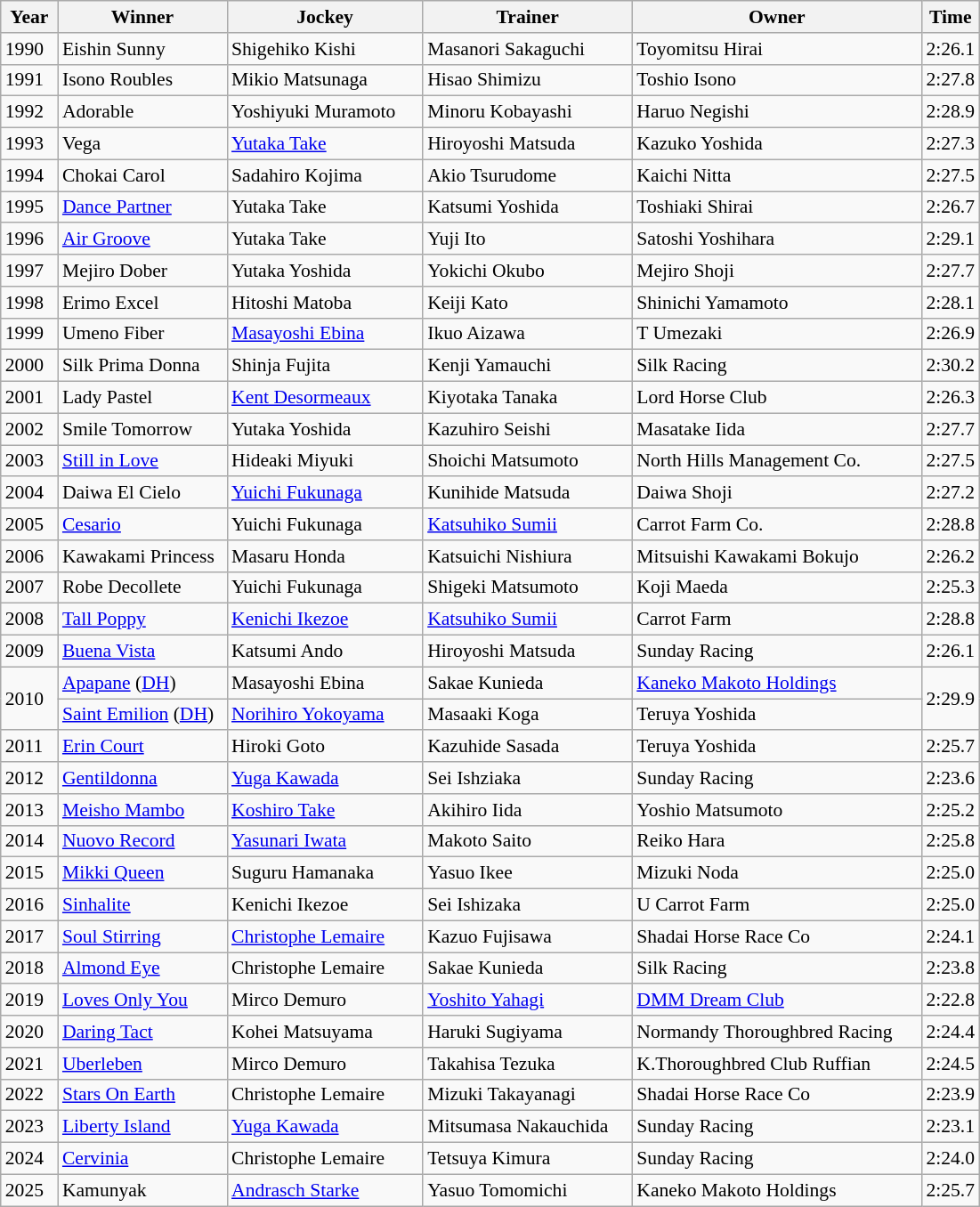<table class="wikitable sortable" style="font-size:90%">
<tr>
<th width="36px">Year<br></th>
<th width="120px">Winner<br></th>
<th width="140px">Jockey<br></th>
<th width="150px">Trainer<br></th>
<th width="210px">Owner<br></th>
<th>Time<br></th>
</tr>
<tr>
<td>1990</td>
<td>Eishin Sunny</td>
<td>Shigehiko Kishi</td>
<td>Masanori Sakaguchi</td>
<td>Toyomitsu Hirai</td>
<td>2:26.1</td>
</tr>
<tr>
<td>1991</td>
<td>Isono Roubles</td>
<td>Mikio Matsunaga</td>
<td>Hisao Shimizu</td>
<td>Toshio Isono</td>
<td>2:27.8</td>
</tr>
<tr>
<td>1992</td>
<td>Adorable</td>
<td>Yoshiyuki Muramoto</td>
<td>Minoru Kobayashi</td>
<td>Haruo Negishi</td>
<td>2:28.9</td>
</tr>
<tr>
<td>1993</td>
<td>Vega</td>
<td><a href='#'>Yutaka Take</a></td>
<td>Hiroyoshi Matsuda</td>
<td>Kazuko Yoshida</td>
<td>2:27.3</td>
</tr>
<tr>
<td>1994</td>
<td>Chokai Carol</td>
<td>Sadahiro Kojima</td>
<td>Akio Tsurudome</td>
<td>Kaichi Nitta</td>
<td>2:27.5</td>
</tr>
<tr>
<td>1995</td>
<td><a href='#'>Dance Partner</a></td>
<td>Yutaka Take</td>
<td>Katsumi Yoshida</td>
<td>Toshiaki Shirai</td>
<td>2:26.7</td>
</tr>
<tr>
<td>1996</td>
<td><a href='#'>Air Groove</a></td>
<td>Yutaka Take</td>
<td>Yuji Ito</td>
<td>Satoshi Yoshihara</td>
<td>2:29.1</td>
</tr>
<tr>
<td>1997</td>
<td>Mejiro Dober</td>
<td>Yutaka Yoshida</td>
<td>Yokichi Okubo</td>
<td>Mejiro Shoji</td>
<td>2:27.7</td>
</tr>
<tr>
<td>1998</td>
<td>Erimo Excel</td>
<td>Hitoshi Matoba</td>
<td>Keiji Kato</td>
<td>Shinichi Yamamoto</td>
<td>2:28.1</td>
</tr>
<tr>
<td>1999</td>
<td>Umeno Fiber</td>
<td><a href='#'>Masayoshi Ebina</a></td>
<td>Ikuo Aizawa</td>
<td>T Umezaki</td>
<td>2:26.9</td>
</tr>
<tr>
<td>2000</td>
<td>Silk Prima Donna</td>
<td>Shinja Fujita</td>
<td>Kenji Yamauchi</td>
<td>Silk Racing</td>
<td>2:30.2</td>
</tr>
<tr>
<td>2001</td>
<td>Lady Pastel</td>
<td><a href='#'>Kent Desormeaux</a></td>
<td>Kiyotaka Tanaka</td>
<td>Lord Horse Club</td>
<td>2:26.3</td>
</tr>
<tr>
<td>2002</td>
<td>Smile Tomorrow</td>
<td>Yutaka Yoshida</td>
<td>Kazuhiro Seishi</td>
<td>Masatake Iida</td>
<td>2:27.7</td>
</tr>
<tr>
<td>2003</td>
<td><a href='#'>Still in Love</a></td>
<td>Hideaki Miyuki</td>
<td>Shoichi Matsumoto</td>
<td>North Hills Management Co.</td>
<td>2:27.5</td>
</tr>
<tr>
<td>2004</td>
<td>Daiwa El Cielo</td>
<td><a href='#'>Yuichi Fukunaga</a></td>
<td>Kunihide Matsuda</td>
<td>Daiwa Shoji</td>
<td>2:27.2</td>
</tr>
<tr>
<td>2005</td>
<td><a href='#'>Cesario</a></td>
<td>Yuichi Fukunaga</td>
<td><a href='#'>Katsuhiko Sumii</a></td>
<td>Carrot Farm Co.</td>
<td>2:28.8</td>
</tr>
<tr>
<td>2006</td>
<td>Kawakami Princess</td>
<td>Masaru Honda</td>
<td>Katsuichi Nishiura</td>
<td>Mitsuishi Kawakami Bokujo</td>
<td>2:26.2</td>
</tr>
<tr>
<td>2007</td>
<td>Robe Decollete</td>
<td>Yuichi Fukunaga</td>
<td>Shigeki Matsumoto</td>
<td>Koji Maeda</td>
<td>2:25.3</td>
</tr>
<tr>
<td>2008</td>
<td><a href='#'>Tall Poppy</a></td>
<td><a href='#'>Kenichi Ikezoe</a></td>
<td><a href='#'>Katsuhiko Sumii</a></td>
<td>Carrot Farm</td>
<td>2:28.8</td>
</tr>
<tr>
<td>2009</td>
<td><a href='#'>Buena Vista</a></td>
<td>Katsumi Ando</td>
<td>Hiroyoshi Matsuda</td>
<td>Sunday Racing</td>
<td>2:26.1</td>
</tr>
<tr>
<td rowspan="2">2010</td>
<td><a href='#'>Apapane</a> (<a href='#'>DH</a>)</td>
<td>Masayoshi Ebina</td>
<td>Sakae Kunieda</td>
<td><a href='#'>Kaneko Makoto Holdings</a></td>
<td rowspan="2">2:29.9</td>
</tr>
<tr>
<td><a href='#'>Saint Emilion</a> (<a href='#'>DH</a>)</td>
<td><a href='#'>Norihiro Yokoyama</a></td>
<td>Masaaki Koga</td>
<td>Teruya Yoshida</td>
</tr>
<tr>
<td>2011</td>
<td><a href='#'>Erin Court</a></td>
<td>Hiroki Goto</td>
<td>Kazuhide Sasada</td>
<td>Teruya Yoshida</td>
<td>2:25.7</td>
</tr>
<tr>
<td>2012</td>
<td><a href='#'>Gentildonna</a></td>
<td><a href='#'>Yuga Kawada</a></td>
<td>Sei Ishziaka</td>
<td>Sunday Racing</td>
<td>2:23.6</td>
</tr>
<tr>
<td>2013</td>
<td><a href='#'>Meisho Mambo</a></td>
<td><a href='#'>Koshiro Take</a></td>
<td>Akihiro Iida</td>
<td>Yoshio Matsumoto</td>
<td>2:25.2</td>
</tr>
<tr>
<td>2014</td>
<td><a href='#'>Nuovo Record</a></td>
<td><a href='#'>Yasunari Iwata</a></td>
<td>Makoto Saito</td>
<td>Reiko Hara</td>
<td>2:25.8</td>
</tr>
<tr>
<td>2015</td>
<td><a href='#'>Mikki Queen</a></td>
<td>Suguru Hamanaka</td>
<td>Yasuo Ikee</td>
<td>Mizuki Noda</td>
<td>2:25.0</td>
</tr>
<tr>
<td>2016</td>
<td><a href='#'>Sinhalite</a></td>
<td>Kenichi Ikezoe</td>
<td>Sei Ishizaka</td>
<td>U Carrot Farm</td>
<td>2:25.0</td>
</tr>
<tr>
<td>2017</td>
<td><a href='#'>Soul Stirring</a></td>
<td><a href='#'>Christophe Lemaire</a></td>
<td>Kazuo Fujisawa</td>
<td>Shadai Horse Race Co</td>
<td>2:24.1</td>
</tr>
<tr>
<td>2018</td>
<td><a href='#'>Almond Eye</a></td>
<td>Christophe Lemaire</td>
<td>Sakae Kunieda</td>
<td>Silk Racing</td>
<td>2:23.8</td>
</tr>
<tr>
<td>2019</td>
<td><a href='#'>Loves Only You</a></td>
<td>Mirco Demuro</td>
<td><a href='#'>Yoshito Yahagi</a></td>
<td><a href='#'>DMM Dream Club</a></td>
<td>2:22.8</td>
</tr>
<tr>
<td>2020</td>
<td><a href='#'>Daring Tact</a></td>
<td>Kohei Matsuyama</td>
<td>Haruki Sugiyama</td>
<td>Normandy Thoroughbred Racing</td>
<td>2:24.4</td>
</tr>
<tr>
<td>2021</td>
<td><a href='#'>Uberleben</a></td>
<td>Mirco Demuro</td>
<td>Takahisa Tezuka</td>
<td>K.Thoroughbred Club Ruffian</td>
<td>2:24.5</td>
</tr>
<tr>
<td>2022</td>
<td><a href='#'>Stars On Earth</a></td>
<td>Christophe Lemaire</td>
<td>Mizuki Takayanagi</td>
<td>Shadai Horse Race Co</td>
<td>2:23.9</td>
</tr>
<tr>
<td>2023</td>
<td><a href='#'>Liberty Island</a></td>
<td><a href='#'>Yuga Kawada</a></td>
<td>Mitsumasa Nakauchida</td>
<td>Sunday Racing</td>
<td>2:23.1</td>
</tr>
<tr>
<td>2024</td>
<td><a href='#'>Cervinia</a></td>
<td>Christophe Lemaire</td>
<td>Tetsuya Kimura</td>
<td>Sunday Racing</td>
<td>2:24.0</td>
</tr>
<tr>
<td>2025</td>
<td>Kamunyak</td>
<td><a href='#'>Andrasch Starke</a></td>
<td>Yasuo Tomomichi</td>
<td>Kaneko Makoto Holdings</td>
<td>2:25.7</td>
</tr>
</table>
